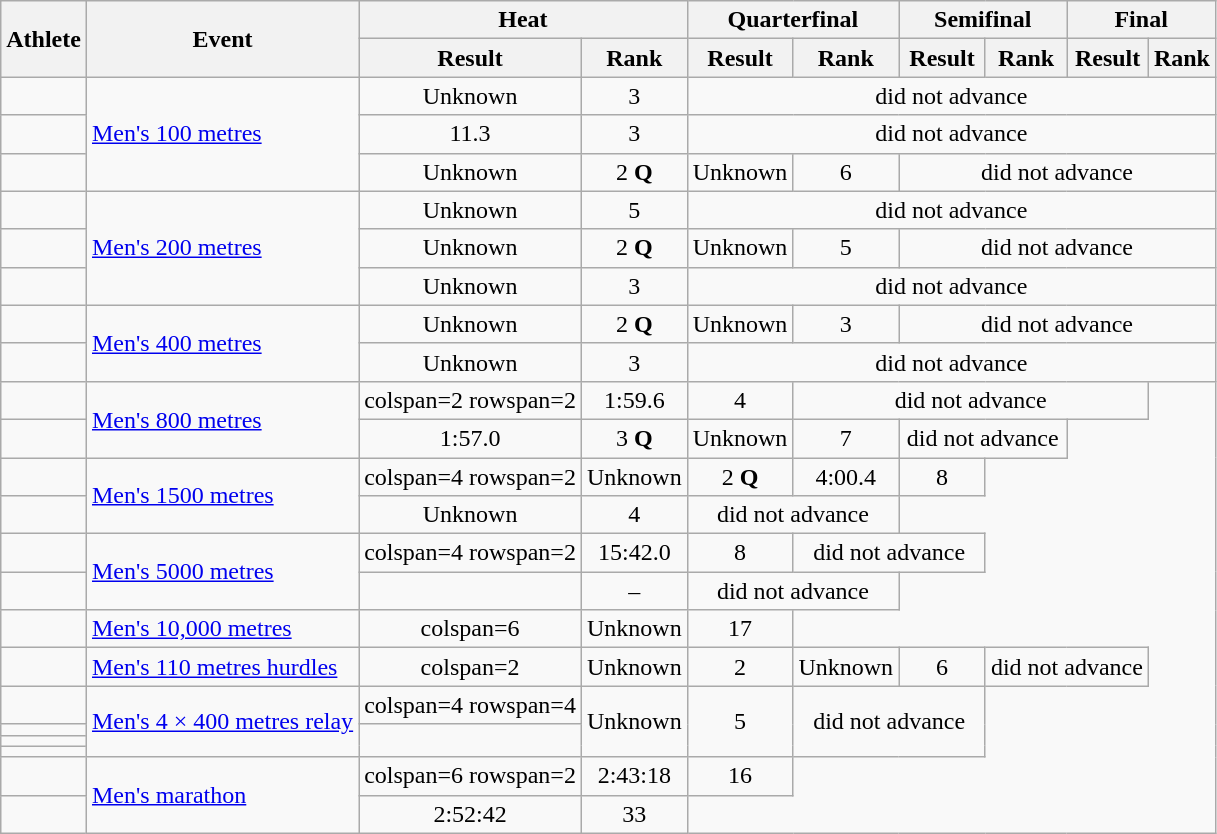<table class="wikitable sortable" style=text-align:center>
<tr>
<th rowspan=2>Athlete</th>
<th rowspan=2>Event</th>
<th colspan=2>Heat</th>
<th colspan=2>Quarterfinal</th>
<th colspan=2>Semifinal</th>
<th colspan=2>Final</th>
</tr>
<tr>
<th>Result</th>
<th>Rank</th>
<th>Result</th>
<th>Rank</th>
<th>Result</th>
<th>Rank</th>
<th>Result</th>
<th>Rank</th>
</tr>
<tr>
<td align=left></td>
<td rowspan=3 align=left><a href='#'>Men's 100 metres</a></td>
<td>Unknown</td>
<td>3</td>
<td colspan=6>did not advance</td>
</tr>
<tr>
<td align=left></td>
<td>11.3</td>
<td>3</td>
<td colspan=6>did not advance</td>
</tr>
<tr>
<td align=left></td>
<td>Unknown</td>
<td>2 <strong>Q</strong></td>
<td>Unknown</td>
<td>6</td>
<td colspan=4>did not advance</td>
</tr>
<tr>
<td align=left></td>
<td rowspan=3 align=left><a href='#'>Men's 200 metres</a></td>
<td>Unknown</td>
<td>5</td>
<td colspan=6>did not advance</td>
</tr>
<tr>
<td align=left></td>
<td>Unknown</td>
<td>2 <strong>Q</strong></td>
<td>Unknown</td>
<td>5</td>
<td colspan=4>did not advance</td>
</tr>
<tr>
<td align=left></td>
<td>Unknown</td>
<td>3</td>
<td colspan=6>did not advance</td>
</tr>
<tr>
<td align=left></td>
<td rowspan=2 align=left><a href='#'>Men's 400 metres</a></td>
<td>Unknown</td>
<td>2 <strong>Q</strong></td>
<td>Unknown</td>
<td>3</td>
<td colspan=4>did not advance</td>
</tr>
<tr>
<td align=left></td>
<td>Unknown</td>
<td>3</td>
<td colspan=6>did not advance</td>
</tr>
<tr>
<td align=left></td>
<td rowspan=2 align=left><a href='#'>Men's 800 metres</a></td>
<td>colspan=2 rowspan=2 </td>
<td>1:59.6</td>
<td>4</td>
<td colspan=4>did not advance</td>
</tr>
<tr>
<td align=left></td>
<td>1:57.0</td>
<td>3 <strong>Q</strong></td>
<td>Unknown</td>
<td>7</td>
<td colspan=2>did not advance</td>
</tr>
<tr>
<td align=left></td>
<td rowspan=2 align=left><a href='#'>Men's 1500 metres</a></td>
<td>colspan=4 rowspan=2 </td>
<td>Unknown</td>
<td>2 <strong>Q</strong></td>
<td>4:00.4</td>
<td>8</td>
</tr>
<tr>
<td align=left></td>
<td>Unknown</td>
<td>4</td>
<td colspan=2>did not advance</td>
</tr>
<tr>
<td align=left></td>
<td rowspan=2 align=left><a href='#'>Men's 5000 metres</a></td>
<td>colspan=4 rowspan=2 </td>
<td>15:42.0</td>
<td>8</td>
<td colspan=2>did not advance</td>
</tr>
<tr>
<td align=left></td>
<td></td>
<td>–</td>
<td colspan=2>did not advance</td>
</tr>
<tr>
<td align=left></td>
<td align=left><a href='#'>Men's 10,000 metres</a></td>
<td>colspan=6 </td>
<td>Unknown</td>
<td>17</td>
</tr>
<tr>
<td align=left></td>
<td align=left><a href='#'>Men's 110 metres hurdles</a></td>
<td>colspan=2 </td>
<td>Unknown</td>
<td>2</td>
<td>Unknown</td>
<td>6</td>
<td colspan=2>did not advance</td>
</tr>
<tr>
<td align=left></td>
<td rowspan=4 align=left><a href='#'>Men's 4 × 400 metres relay</a></td>
<td>colspan=4 rowspan=4 </td>
<td rowspan=4>Unknown</td>
<td rowspan=4>5</td>
<td colspan=2 rowspan=4>did not advance</td>
</tr>
<tr>
<td align=left></td>
</tr>
<tr>
<td align=left></td>
</tr>
<tr>
<td align=left></td>
</tr>
<tr>
<td align=left></td>
<td rowspan=2 align=left><a href='#'>Men's marathon</a></td>
<td>colspan=6 rowspan=2 </td>
<td>2:43:18</td>
<td>16</td>
</tr>
<tr>
<td align=left></td>
<td>2:52:42</td>
<td>33</td>
</tr>
</table>
